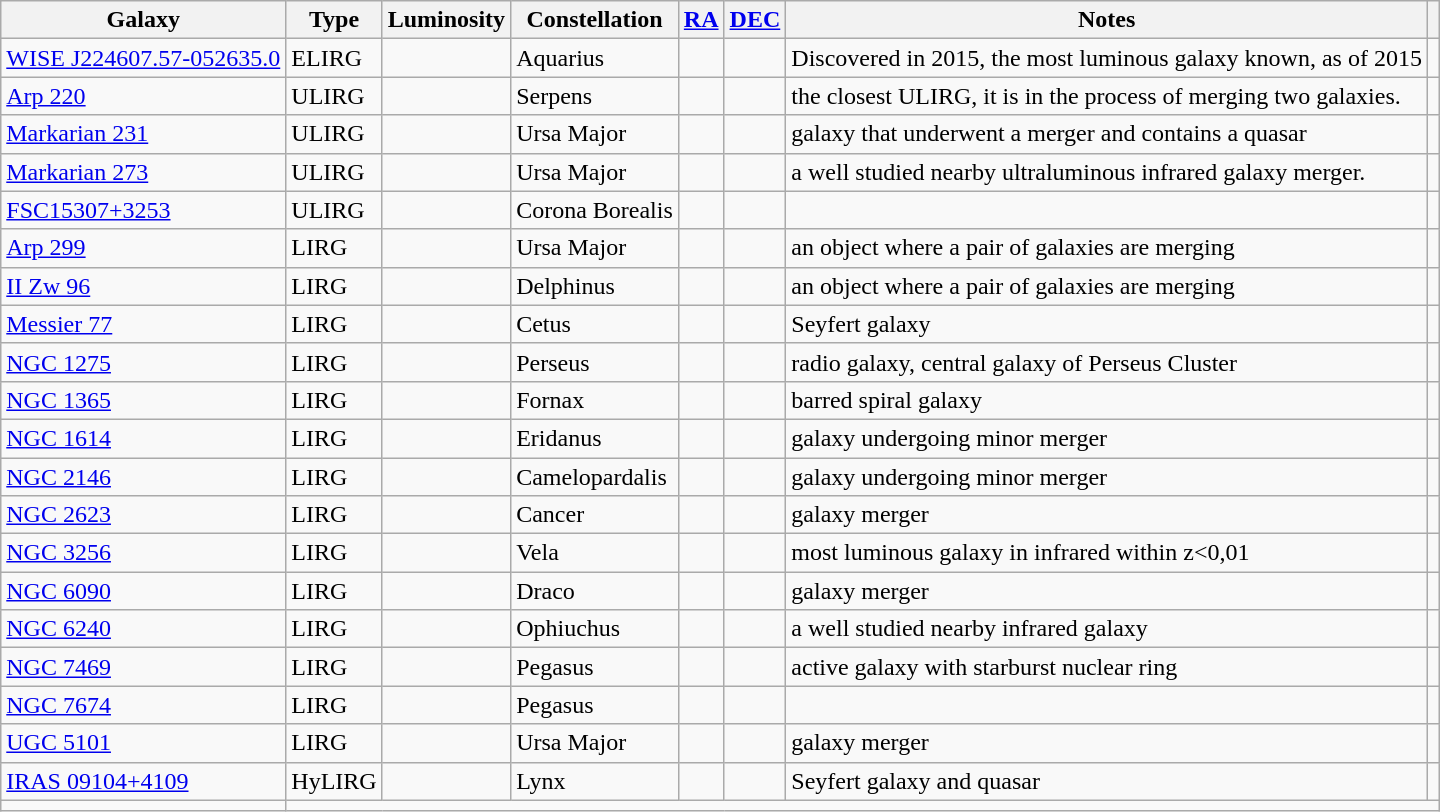<table class="wikitable sortable">
<tr>
<th>Galaxy</th>
<th>Type</th>
<th>Luminosity</th>
<th>Constellation</th>
<th><a href='#'>RA</a></th>
<th><a href='#'>DEC</a></th>
<th class=unsortable>Notes</th>
<th class=unsortable></th>
</tr>
<tr>
<td><a href='#'>WISE J224607.57-052635.0</a></td>
<td>ELIRG</td>
<td></td>
<td>Aquarius</td>
<td></td>
<td></td>
<td>Discovered in 2015, the most luminous galaxy known, as of 2015</td>
<td></td>
</tr>
<tr>
<td><a href='#'>Arp 220</a></td>
<td>ULIRG</td>
<td></td>
<td>Serpens</td>
<td></td>
<td></td>
<td>the closest ULIRG, it is in the process of merging two galaxies.</td>
<td></td>
</tr>
<tr>
<td><a href='#'>Markarian 231</a></td>
<td>ULIRG</td>
<td></td>
<td>Ursa Major</td>
<td></td>
<td></td>
<td>galaxy that underwent a merger and contains a quasar</td>
<td></td>
</tr>
<tr>
<td><a href='#'>Markarian 273</a></td>
<td>ULIRG</td>
<td></td>
<td>Ursa Major</td>
<td></td>
<td></td>
<td>a well studied nearby ultraluminous infrared galaxy merger.</td>
<td></td>
</tr>
<tr>
<td><a href='#'>FSC15307+3253</a></td>
<td>ULIRG</td>
<td></td>
<td>Corona Borealis</td>
<td></td>
<td></td>
<td></td>
<td></td>
</tr>
<tr>
<td><a href='#'>Arp 299</a></td>
<td>LIRG</td>
<td></td>
<td>Ursa Major</td>
<td></td>
<td></td>
<td>an object where a pair of galaxies are merging</td>
<td></td>
</tr>
<tr>
<td><a href='#'>II Zw 96</a></td>
<td>LIRG</td>
<td></td>
<td>Delphinus</td>
<td></td>
<td></td>
<td>an object where a pair of galaxies are merging</td>
<td></td>
</tr>
<tr>
<td><a href='#'>Messier 77</a></td>
<td>LIRG</td>
<td></td>
<td>Cetus</td>
<td></td>
<td></td>
<td>Seyfert galaxy</td>
<td></td>
</tr>
<tr>
<td><a href='#'>NGC 1275</a></td>
<td>LIRG</td>
<td></td>
<td>Perseus</td>
<td></td>
<td></td>
<td>radio galaxy, central galaxy of Perseus Cluster</td>
<td></td>
</tr>
<tr>
<td><a href='#'>NGC 1365</a></td>
<td>LIRG</td>
<td></td>
<td>Fornax</td>
<td></td>
<td></td>
<td>barred spiral galaxy</td>
<td></td>
</tr>
<tr>
<td><a href='#'>NGC 1614</a></td>
<td>LIRG</td>
<td></td>
<td>Eridanus</td>
<td></td>
<td></td>
<td>galaxy undergoing minor merger</td>
<td></td>
</tr>
<tr>
<td><a href='#'>NGC 2146</a></td>
<td>LIRG</td>
<td></td>
<td>Camelopardalis</td>
<td></td>
<td></td>
<td>galaxy undergoing minor merger</td>
<td></td>
</tr>
<tr>
<td><a href='#'>NGC 2623</a></td>
<td>LIRG</td>
<td></td>
<td>Cancer</td>
<td></td>
<td></td>
<td>galaxy merger</td>
<td></td>
</tr>
<tr>
<td><a href='#'>NGC 3256</a></td>
<td>LIRG</td>
<td></td>
<td>Vela</td>
<td></td>
<td></td>
<td>most luminous galaxy in infrared within z<0,01</td>
<td></td>
</tr>
<tr>
<td><a href='#'>NGC 6090</a></td>
<td>LIRG</td>
<td></td>
<td>Draco</td>
<td></td>
<td></td>
<td>galaxy merger</td>
<td></td>
</tr>
<tr>
<td><a href='#'>NGC 6240</a></td>
<td>LIRG</td>
<td></td>
<td>Ophiuchus</td>
<td></td>
<td></td>
<td>a well studied nearby infrared galaxy</td>
<td></td>
</tr>
<tr>
<td><a href='#'>NGC 7469</a></td>
<td>LIRG</td>
<td></td>
<td>Pegasus</td>
<td></td>
<td></td>
<td>active galaxy with starburst nuclear ring</td>
<td></td>
</tr>
<tr>
<td><a href='#'>NGC 7674</a></td>
<td>LIRG</td>
<td></td>
<td>Pegasus</td>
<td></td>
<td></td>
<td></td>
<td></td>
</tr>
<tr>
<td><a href='#'>UGC 5101</a></td>
<td>LIRG</td>
<td></td>
<td>Ursa Major</td>
<td></td>
<td></td>
<td>galaxy merger</td>
<td></td>
</tr>
<tr>
<td><a href='#'>IRAS 09104+4109</a></td>
<td>HyLIRG</td>
<td></td>
<td>Lynx</td>
<td></td>
<td></td>
<td>Seyfert galaxy and quasar</td>
<td></td>
</tr>
<tr>
<td></td>
</tr>
</table>
